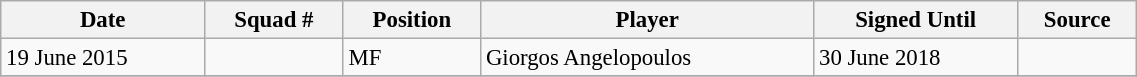<table class="wikitable sortable" style="width:60%; text-align:center; font-size:95%; text-align:left;">
<tr>
<th><strong>Date</strong></th>
<th><strong>Squad #</strong></th>
<th><strong>Position</strong></th>
<th><strong>Player</strong></th>
<th><strong>Signed Until</strong></th>
<th><strong>Source</strong></th>
</tr>
<tr>
<td>19 June 2015</td>
<td></td>
<td>MF</td>
<td> Giorgos Angelopoulos</td>
<td>30 June 2018</td>
<td></td>
</tr>
<tr>
</tr>
</table>
